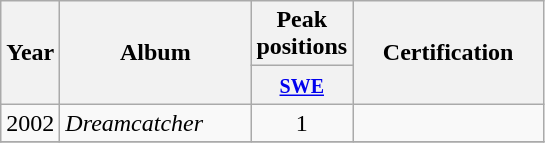<table class="wikitable">
<tr>
<th align="center" rowspan="2" width="10">Year</th>
<th align="center" rowspan="2" width="120">Album</th>
<th align="center" colspan="1" width="20">Peak positions</th>
<th align="center" rowspan="2" width="120">Certification</th>
</tr>
<tr>
<th width="20"><small><a href='#'>SWE</a><br></small></th>
</tr>
<tr>
<td>2002</td>
<td><em>Dreamcatcher</em></td>
<td style="text-align:center;">1</td>
<td></td>
</tr>
<tr>
</tr>
</table>
